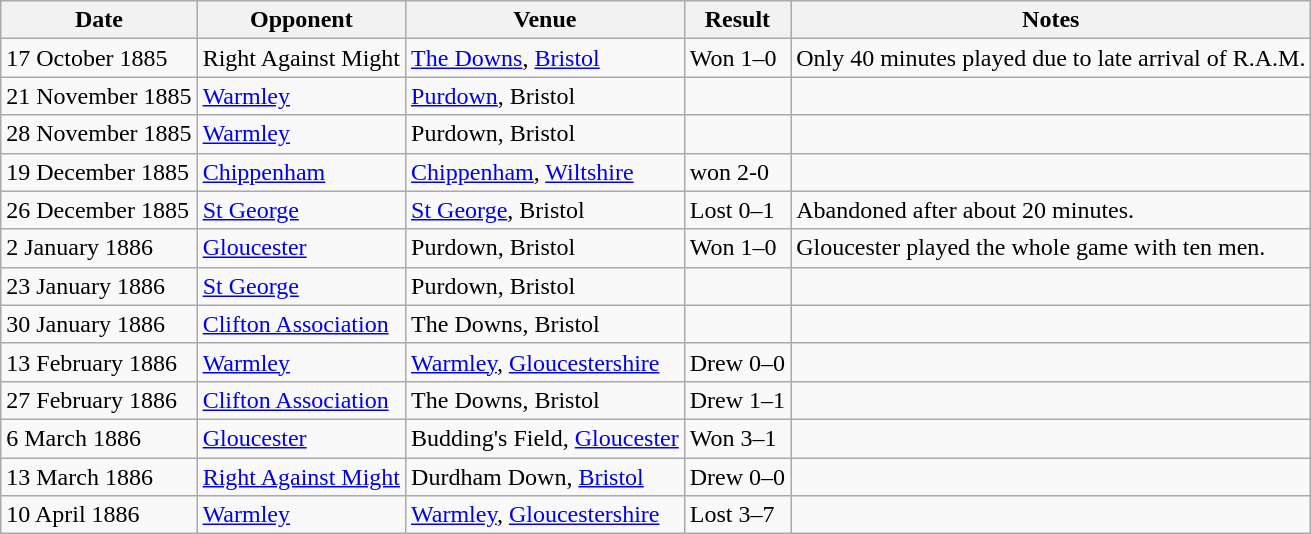<table class="wikitable">
<tr>
<th>Date</th>
<th>Opponent</th>
<th>Venue</th>
<th>Result</th>
<th>Notes</th>
</tr>
<tr>
<td>17 October 1885</td>
<td>Right Against Might</td>
<td><a href='#'>The Downs</a>, <a href='#'>Bristol</a></td>
<td>Won 1–0</td>
<td>Only 40 minutes played due to late arrival of R.A.M.</td>
</tr>
<tr>
<td>21 November 1885</td>
<td><a href='#'>Warmley</a></td>
<td><a href='#'>Purdown</a>, Bristol</td>
<td></td>
<td></td>
</tr>
<tr>
<td>28 November 1885</td>
<td><a href='#'>Warmley</a></td>
<td>Purdown, Bristol</td>
<td></td>
<td></td>
</tr>
<tr>
<td>19 December 1885</td>
<td><a href='#'>Chippenham</a></td>
<td><a href='#'>Chippenham</a>, <a href='#'>Wiltshire</a></td>
<td>won 2-0</td>
<td></td>
</tr>
<tr>
<td>26 December 1885</td>
<td><a href='#'>St George</a></td>
<td><a href='#'>St George</a>, Bristol</td>
<td>Lost 0–1</td>
<td>Abandoned after about 20 minutes.</td>
</tr>
<tr>
<td>2 January 1886</td>
<td><a href='#'>Gloucester</a></td>
<td>Purdown, Bristol</td>
<td>Won 1–0</td>
<td>Gloucester played the whole game with ten men.</td>
</tr>
<tr>
<td>23 January 1886</td>
<td><a href='#'>St George</a></td>
<td>Purdown, Bristol</td>
<td></td>
<td></td>
</tr>
<tr>
<td>30 January 1886</td>
<td><a href='#'>Clifton Association</a></td>
<td>The Downs, Bristol</td>
<td></td>
<td></td>
</tr>
<tr>
<td>13 February 1886</td>
<td><a href='#'>Warmley</a></td>
<td><a href='#'>Warmley</a>, <a href='#'>Gloucestershire</a></td>
<td>Drew 0–0</td>
<td></td>
</tr>
<tr>
<td>27 February 1886</td>
<td><a href='#'>Clifton Association</a></td>
<td>The Downs, Bristol</td>
<td>Drew 1–1</td>
<td></td>
</tr>
<tr>
<td>6 March 1886</td>
<td><a href='#'>Gloucester</a></td>
<td>Budding's Field, <a href='#'>Gloucester</a></td>
<td>Won 3–1</td>
<td></td>
</tr>
<tr>
<td>13 March 1886</td>
<td><a href='#'>Right Against Might</a></td>
<td>Durdham Down, <a href='#'>Bristol</a></td>
<td>Drew 0–0</td>
<td></td>
</tr>
<tr>
<td>10 April 1886</td>
<td><a href='#'>Warmley</a></td>
<td><a href='#'>Warmley</a>, <a href='#'>Gloucestershire</a></td>
<td>Lost 3–7</td>
<td></td>
</tr>
</table>
